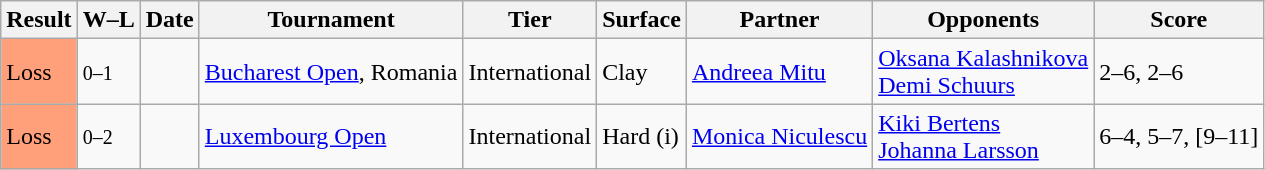<table class="sortable wikitable">
<tr>
<th>Result</th>
<th class="unsortable">W–L</th>
<th>Date</th>
<th>Tournament</th>
<th>Tier</th>
<th>Surface</th>
<th>Partner</th>
<th>Opponents</th>
<th class="unsortable">Score</th>
</tr>
<tr>
<td style="background:#ffa07a;">Loss</td>
<td><small>0–1</small></td>
<td><a href='#'></a></td>
<td><a href='#'>Bucharest Open</a>, Romania</td>
<td>International</td>
<td>Clay</td>
<td> <a href='#'>Andreea Mitu</a></td>
<td> <a href='#'>Oksana Kalashnikova</a> <br>  <a href='#'>Demi Schuurs</a></td>
<td>2–6, 2–6</td>
</tr>
<tr>
<td style="background:#ffa07a;">Loss</td>
<td><small>0–2</small></td>
<td><a href='#'></a></td>
<td><a href='#'>Luxembourg Open</a></td>
<td>International</td>
<td>Hard (i)</td>
<td> <a href='#'>Monica Niculescu</a></td>
<td> <a href='#'>Kiki Bertens</a> <br>  <a href='#'>Johanna Larsson</a></td>
<td>6–4, 5–7, [9–11]</td>
</tr>
</table>
